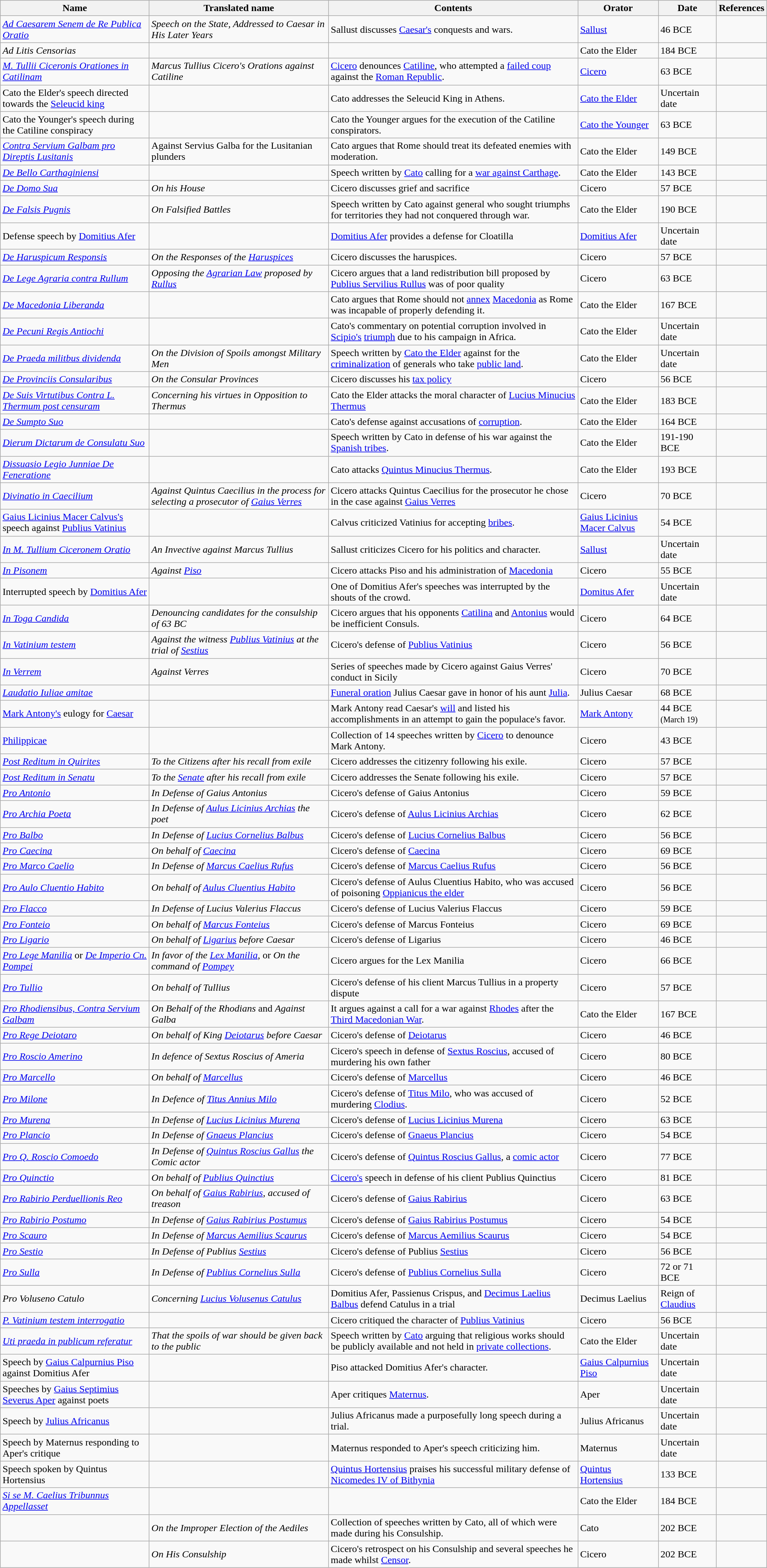<table class="wikitable sortable">
<tr>
<th data-sort-type="text">Name</th>
<th data-sort-type="text">Translated name</th>
<th data-sort-type="text">Contents</th>
<th data-sort-type="text">Orator</th>
<th data-sort-type="text">Date</th>
<th data-sort-type="text">References</th>
</tr>
<tr>
<td><em><a href='#'>Ad Caesarem Senem de Re Publica Oratio</a></em></td>
<td><em>Speech on the State, Addressed to Caesar in His Later Years</em></td>
<td>Sallust discusses <a href='#'>Caesar's</a> conquests and wars.</td>
<td><a href='#'>Sallust</a></td>
<td>46 BCE</td>
<td></td>
</tr>
<tr>
<td><em>Ad Litis Censorias</em></td>
<td></td>
<td></td>
<td>Cato the Elder</td>
<td>184 BCE</td>
<td></td>
</tr>
<tr>
<td><em><a href='#'>M. Tullii Ciceronis Orationes in Catilinam</a></em></td>
<td><em>Marcus Tullius Cicero's Orations against Catiline</em></td>
<td><a href='#'>Cicero</a> denounces <a href='#'>Catiline</a>, who attempted a <a href='#'>failed coup</a> against the <a href='#'>Roman Republic</a>.</td>
<td><a href='#'>Cicero</a></td>
<td>63 BCE</td>
<td></td>
</tr>
<tr>
<td>Cato the Elder's speech directed towards the <a href='#'>Seleucid king</a></td>
<td></td>
<td>Cato addresses the Seleucid King in Athens.</td>
<td><a href='#'>Cato the Elder</a></td>
<td>Uncertain date</td>
<td></td>
</tr>
<tr>
<td>Cato the Younger's speech during the Catiline conspiracy</td>
<td></td>
<td>Cato the Younger argues for the execution of the Catiline conspirators.</td>
<td><a href='#'>Cato the Younger</a></td>
<td>63 BCE</td>
<td></td>
</tr>
<tr>
<td><em><a href='#'>Contra Servium Galbam pro Direptis Lusitanis</a></em></td>
<td>Against Servius Galba for the Lusitanian plunders</td>
<td>Cato argues that Rome should treat its defeated enemies with moderation.</td>
<td>Cato the Elder</td>
<td>149 BCE</td>
<td></td>
</tr>
<tr>
<td><em><a href='#'>De Bello Carthaginiensi</a></em></td>
<td></td>
<td>Speech written by <a href='#'>Cato</a> calling for a <a href='#'>war against Carthage</a>.</td>
<td>Cato the Elder</td>
<td>143 BCE</td>
<td></td>
</tr>
<tr>
<td><em><a href='#'>De Domo Sua</a></em></td>
<td><em>On his House</em></td>
<td>Cicero discusses grief and sacrifice</td>
<td>Cicero</td>
<td>57 BCE</td>
<td></td>
</tr>
<tr>
<td><em><a href='#'>De Falsis Pugnis</a></em></td>
<td><em>On Falsified Battles</em></td>
<td>Speech written by Cato against general who sought triumphs for territories they had not conquered through war.</td>
<td>Cato the Elder</td>
<td>190 BCE</td>
<td></td>
</tr>
<tr>
<td>Defense speech by <a href='#'>Domitius Afer</a></td>
<td></td>
<td><a href='#'>Domitius Afer</a> provides a defense for Cloatilla</td>
<td><a href='#'>Domitius Afer</a></td>
<td>Uncertain date</td>
<td></td>
</tr>
<tr>
<td><em><a href='#'>De Haruspicum Responsis</a></em></td>
<td><em>On the Responses of the <a href='#'>Haruspices</a></em></td>
<td>Cicero discusses the haruspices.</td>
<td>Cicero</td>
<td>57 BCE</td>
<td></td>
</tr>
<tr>
<td><em><a href='#'>De Lege Agraria contra Rullum</a></em></td>
<td><em>Opposing the <a href='#'>Agrarian Law</a> proposed by <a href='#'>Rullus</a></em></td>
<td>Cicero argues that a land redistribution bill proposed by <a href='#'>Publius Servilius Rullus</a> was of poor quality</td>
<td>Cicero</td>
<td>63 BCE</td>
<td></td>
</tr>
<tr>
<td><em><a href='#'>De Macedonia Liberanda</a></em></td>
<td></td>
<td>Cato argues that Rome should not <a href='#'>annex</a> <a href='#'>Macedonia</a> as Rome was incapable of properly defending it.</td>
<td>Cato the Elder</td>
<td>167 BCE</td>
<td></td>
</tr>
<tr>
<td><em><a href='#'>De Pecuni Regis Antiochi</a></em></td>
<td></td>
<td>Cato's commentary on potential corruption involved in <a href='#'>Scipio's</a> <a href='#'>triumph</a> due to his campaign in Africa.</td>
<td>Cato the Elder</td>
<td>Uncertain date</td>
<td></td>
</tr>
<tr>
<td><a href='#'><em>De Praeda militbus dividenda</em></a></td>
<td><em>On the Division of Spoils amongst Military Men</em></td>
<td>Speech written by <a href='#'>Cato the Elder</a> against for the <a href='#'>criminalization</a> of generals who take <a href='#'>public land</a>.</td>
<td>Cato the Elder</td>
<td>Uncertain date</td>
<td></td>
</tr>
<tr>
<td><em><a href='#'>De Provinciis Consularibus</a></em></td>
<td><em>On the Consular Provinces</em></td>
<td>Cicero discusses his <a href='#'>tax policy</a></td>
<td>Cicero</td>
<td>56 BCE</td>
<td></td>
</tr>
<tr>
<td><em><a href='#'>De Suis Virtutibus Contra L. Thermum post censuram</a></em></td>
<td><em>Concerning his virtues in Opposition to Thermus</em></td>
<td>Cato the Elder attacks the moral character of <a href='#'>Lucius Minucius Thermus</a></td>
<td>Cato the Elder</td>
<td>183 BCE</td>
<td></td>
</tr>
<tr>
<td><em><a href='#'>De Sumpto Suo</a></em></td>
<td></td>
<td>Cato's defense against accusations of <a href='#'>corruption</a>.</td>
<td>Cato the Elder</td>
<td>164 BCE</td>
<td></td>
</tr>
<tr>
<td><em><a href='#'>Dierum Dictarum de Consulatu Suo</a></em></td>
<td></td>
<td>Speech written by Cato in defense of his war against the <a href='#'>Spanish tribes</a>.</td>
<td>Cato the Elder</td>
<td>191-190 BCE</td>
<td></td>
</tr>
<tr>
<td><em><a href='#'>Dissuasio Legio Junniae De Feneratione</a></em></td>
<td></td>
<td>Cato attacks <a href='#'>Quintus Minucius Thermus</a>.</td>
<td>Cato the Elder</td>
<td>193 BCE</td>
<td></td>
</tr>
<tr>
<td><em><a href='#'>Divinatio in Caecilium</a></em></td>
<td><em>Against Quintus Caecilius in the process for selecting a prosecutor of <a href='#'>Gaius Verres</a></em></td>
<td>Cicero attacks Quintus Caecilius for the prosecutor he chose in the case against <a href='#'>Gaius Verres</a></td>
<td>Cicero</td>
<td>70 BCE</td>
<td></td>
</tr>
<tr>
<td><a href='#'>Gaius Licinius Macer Calvus's</a> speech against <a href='#'>Publius Vatinius</a></td>
<td></td>
<td>Calvus criticized Vatinius for accepting <a href='#'>bribes</a>.</td>
<td><a href='#'>Gaius Licinius Macer Calvus</a></td>
<td>54 BCE</td>
<td></td>
</tr>
<tr>
<td><em><a href='#'>In M. Tullium Ciceronem Oratio</a></em></td>
<td><em>An Invective against Marcus Tullius</em></td>
<td>Sallust criticizes Cicero for his politics and character.</td>
<td><a href='#'>Sallust</a></td>
<td>Uncertain date</td>
<td></td>
</tr>
<tr>
<td><em><a href='#'>In Pisonem</a></em></td>
<td><em>Against <a href='#'>Piso</a></em></td>
<td>Cicero attacks Piso and his administration of <a href='#'>Macedonia</a></td>
<td>Cicero</td>
<td>55 BCE</td>
<td></td>
</tr>
<tr>
<td>Interrupted speech by <a href='#'>Domitius Afer</a></td>
<td></td>
<td>One of Domitius Afer's speeches was interrupted by the shouts of the crowd.</td>
<td><a href='#'>Domitus Afer</a></td>
<td>Uncertain date</td>
<td></td>
</tr>
<tr>
<td><em><a href='#'>In Toga Candida</a></em></td>
<td><em>Denouncing candidates for the consulship of 63 BC</em></td>
<td>Cicero argues that his opponents <a href='#'>Catilina</a> and <a href='#'>Antonius</a> would be inefficient Consuls.</td>
<td>Cicero</td>
<td>64 BCE</td>
<td></td>
</tr>
<tr>
<td><em><a href='#'>In Vatinium testem</a></em></td>
<td><em>Against the witness <a href='#'>Publius Vatinius</a> at the trial of <a href='#'>Sestius</a></em></td>
<td>Cicero's defense of <a href='#'>Publius Vatinius</a></td>
<td>Cicero</td>
<td>56 BCE</td>
<td></td>
</tr>
<tr>
<td><em><a href='#'>In Verrem</a></em></td>
<td><em>Against Verres</em></td>
<td>Series of speeches made by Cicero against Gaius Verres' conduct in Sicily</td>
<td>Cicero</td>
<td>70 BCE</td>
<td></td>
</tr>
<tr>
<td><em><a href='#'>Laudatio Iuliae amitae</a></em></td>
<td></td>
<td><a href='#'>Funeral oration</a> Julius Caesar gave in honor of his aunt <a href='#'>Julia</a>.</td>
<td>Julius Caesar</td>
<td>68 BCE</td>
<td></td>
</tr>
<tr>
<td><a href='#'>Mark Antony's</a> eulogy for <a href='#'>Caesar</a></td>
<td></td>
<td>Mark Antony read Caesar's <a href='#'>will</a> and listed his accomplishments in an attempt to gain the populace's favor.</td>
<td><a href='#'>Mark Antony</a></td>
<td>44 BCE<br><small>(March 19)</small></td>
<td></td>
</tr>
<tr>
<td><a href='#'>Philippicae</a></td>
<td></td>
<td>Collection of 14 speeches written by <a href='#'>Cicero</a> to denounce Mark Antony.</td>
<td>Cicero</td>
<td>43 BCE</td>
<td></td>
</tr>
<tr>
<td><em><a href='#'>Post Reditum in Quirites</a></em></td>
<td><em>To the Citizens after his recall from exile</em></td>
<td>Cicero addresses the citizenry following his exile.</td>
<td>Cicero</td>
<td>57 BCE</td>
<td></td>
</tr>
<tr>
<td><em><a href='#'>Post Reditum in Senatu</a></em></td>
<td><em>To the <a href='#'>Senate</a> after his recall from exile</em></td>
<td>Cicero addresses the Senate following his exile.</td>
<td>Cicero</td>
<td>57 BCE</td>
<td></td>
</tr>
<tr>
<td><em><a href='#'>Pro Antonio</a></em></td>
<td><em>In Defense of Gaius Antonius</em></td>
<td>Cicero's defense of Gaius Antonius</td>
<td>Cicero</td>
<td>59 BCE</td>
<td></td>
</tr>
<tr>
<td><em><a href='#'>Pro Archia Poeta</a></em></td>
<td><em>In Defense of <a href='#'>Aulus Licinius Archias</a> the poet</em></td>
<td>Cicero's defense of <a href='#'>Aulus Licinius Archias</a></td>
<td>Cicero</td>
<td>62 BCE</td>
<td></td>
</tr>
<tr>
<td><em><a href='#'>Pro Balbo</a></em></td>
<td><em>In Defense of <a href='#'>Lucius Cornelius Balbus</a></em></td>
<td>Cicero's defense of <a href='#'>Lucius Cornelius Balbus</a></td>
<td>Cicero</td>
<td>56 BCE</td>
<td></td>
</tr>
<tr>
<td><em><a href='#'>Pro Caecina</a></em></td>
<td><em>On behalf of <a href='#'>Caecina</a></em></td>
<td>Cicero's defense of <a href='#'>Caecina</a></td>
<td>Cicero</td>
<td>69 BCE</td>
<td></td>
</tr>
<tr>
<td><em><a href='#'>Pro Marco Caelio</a></em></td>
<td><em>In Defense of <a href='#'>Marcus Caelius Rufus</a></em></td>
<td>Cicero's defense of <a href='#'>Marcus Caelius Rufus</a></td>
<td>Cicero</td>
<td>56 BCE</td>
<td></td>
</tr>
<tr>
<td><em><a href='#'>Pro Aulo Cluentio Habito</a></em></td>
<td><em>On behalf of <a href='#'>Aulus Cluentius Habito</a></em></td>
<td>Cicero's defense of Aulus Cluentius Habito, who was accused of poisoning <a href='#'>Oppianicus the elder</a></td>
<td>Cicero</td>
<td>56 BCE</td>
<td></td>
</tr>
<tr>
<td><em><a href='#'>Pro Flacco</a></em></td>
<td><em>In Defense of Lucius Valerius Flaccus</em></td>
<td>Cicero's defense of Lucius Valerius Flaccus</td>
<td>Cicero</td>
<td>59 BCE</td>
<td></td>
</tr>
<tr>
<td><em><a href='#'>Pro Fonteio</a></em></td>
<td><em>On behalf of <a href='#'>Marcus Fonteius</a></em></td>
<td>Cicero's defense of Marcus Fonteius</td>
<td>Cicero</td>
<td>69 BCE</td>
<td></td>
</tr>
<tr>
<td><em><a href='#'>Pro Ligario</a></em></td>
<td><em>On behalf of <a href='#'>Ligarius</a> before Caesar</em></td>
<td>Cicero's defense of Ligarius</td>
<td>Cicero</td>
<td>46 BCE</td>
<td></td>
</tr>
<tr>
<td><em><a href='#'>Pro Lege Manilia</a></em> or <em><a href='#'>De Imperio Cn. Pompei</a></em></td>
<td><em>In favor of the <a href='#'>Lex Manilia</a></em>, or <em>On the command of <a href='#'>Pompey</a></em></td>
<td>Cicero argues for the Lex Manilia</td>
<td>Cicero</td>
<td>66 BCE</td>
<td></td>
</tr>
<tr>
<td><em><a href='#'>Pro Tullio</a></em></td>
<td><em>On behalf of Tullius</em></td>
<td>Cicero's defense of his client Marcus Tullius in a property dispute</td>
<td>Cicero</td>
<td>57 BCE</td>
<td></td>
</tr>
<tr>
<td><em><a href='#'>Pro Rhodiensibus, Contra Servium Galbam</a></em></td>
<td><em>On Behalf of the Rhodians</em> and <em>Against Galba</em></td>
<td>It argues against a call for a war against <a href='#'>Rhodes</a> after the <a href='#'>Third Macedonian War</a>.</td>
<td>Cato the Elder</td>
<td>167 BCE</td>
<td></td>
</tr>
<tr>
<td><em><a href='#'>Pro Rege Deiotaro</a></em></td>
<td><em>On behalf of King <a href='#'>Deiotarus</a> before Caesar</em></td>
<td>Cicero's defense of <a href='#'>Deiotarus</a></td>
<td>Cicero</td>
<td>46 BCE</td>
<td></td>
</tr>
<tr>
<td><em><a href='#'>Pro Roscio Amerino</a></em></td>
<td><em>In defence of Sextus Roscius of Ameria</em></td>
<td>Cicero's speech in defense of <a href='#'>Sextus Roscius</a>, accused of murdering his own father</td>
<td>Cicero</td>
<td>80 BCE</td>
<td></td>
</tr>
<tr>
<td><em><a href='#'>Pro Marcello</a></em></td>
<td><em>On behalf of <a href='#'>Marcellus</a></em></td>
<td>Cicero's defense of <a href='#'>Marcellus</a></td>
<td>Cicero</td>
<td>46 BCE</td>
<td></td>
</tr>
<tr>
<td><em><a href='#'>Pro Milone</a></em></td>
<td><em>In Defence of <a href='#'>Titus Annius Milo</a></em></td>
<td>Cicero's defense of <a href='#'>Titus Milo</a>, who was accused of murdering <a href='#'>Clodius</a>.</td>
<td>Cicero</td>
<td>52 BCE</td>
<td></td>
</tr>
<tr>
<td><em><a href='#'>Pro Murena</a></em></td>
<td><em>In Defense of <a href='#'>Lucius Licinius Murena</a></em></td>
<td>Cicero's defense of <a href='#'>Lucius Licinius Murena</a></td>
<td>Cicero</td>
<td>63 BCE</td>
<td></td>
</tr>
<tr>
<td><em><a href='#'>Pro Plancio</a></em></td>
<td><em>In Defense of <a href='#'>Gnaeus Plancius</a></em></td>
<td>Cicero's defense of <a href='#'>Gnaeus Plancius</a></td>
<td>Cicero</td>
<td>54 BCE</td>
<td></td>
</tr>
<tr>
<td><em><a href='#'>Pro Q. Roscio Comoedo</a></em></td>
<td><em>In Defense of <a href='#'>Quintus Roscius Gallus</a> the Comic actor</em></td>
<td>Cicero's defense of <a href='#'>Quintus Roscius Gallus</a>, a <a href='#'>comic actor</a></td>
<td>Cicero</td>
<td>77 BCE</td>
<td></td>
</tr>
<tr>
<td><em><a href='#'>Pro Quinctio</a></em></td>
<td><em>On behalf of <a href='#'>Publius Quinctius</a></em></td>
<td><a href='#'>Cicero's</a> speech in defense of his client Publius Quinctius</td>
<td>Cicero</td>
<td>81 BCE</td>
<td></td>
</tr>
<tr>
<td><em><a href='#'>Pro Rabirio Perduellionis Reo</a></em></td>
<td><em>On behalf of <a href='#'>Gaius Rabirius</a>, accused of treason</em></td>
<td>Cicero's defense of <a href='#'>Gaius Rabirius</a></td>
<td>Cicero</td>
<td>63 BCE</td>
<td></td>
</tr>
<tr>
<td><em><a href='#'>Pro Rabirio Postumo</a></em></td>
<td><em>In Defense of <a href='#'>Gaius Rabirius Postumus</a></em></td>
<td>Cicero's defense of <a href='#'>Gaius Rabirius Postumus</a></td>
<td>Cicero</td>
<td>54 BCE</td>
<td></td>
</tr>
<tr>
<td><em><a href='#'>Pro Scauro</a></em></td>
<td><em>In Defense of <a href='#'>Marcus Aemilius Scaurus</a></em></td>
<td>Cicero's defense of <a href='#'>Marcus Aemilius Scaurus</a></td>
<td>Cicero</td>
<td>54 BCE</td>
<td></td>
</tr>
<tr>
<td><em><a href='#'>Pro Sestio</a></em></td>
<td><em>In Defense of Publius <a href='#'>Sestius</a></em></td>
<td>Cicero's defense of Publius <a href='#'>Sestius</a></td>
<td>Cicero</td>
<td>56 BCE</td>
<td></td>
</tr>
<tr>
<td><em><a href='#'>Pro Sulla</a></em></td>
<td><em>In Defense of <a href='#'>Publius Cornelius Sulla</a></em></td>
<td>Cicero's defense of <a href='#'>Publius Cornelius Sulla</a></td>
<td>Cicero</td>
<td>72 or 71 BCE</td>
<td></td>
</tr>
<tr>
<td><em>Pro Voluseno Catulo</em></td>
<td><em>Concerning <a href='#'>Lucius Volusenus Catulus</a></em></td>
<td>Domitius Afer, Passienus Crispus, and <a href='#'>Decimus Laelius Balbus</a> defend Catulus in a trial</td>
<td>Decimus Laelius</td>
<td>Reign of <a href='#'>Claudius</a></td>
<td></td>
</tr>
<tr>
<td><em><a href='#'>P. Vatinium testem interrogatio</a></em></td>
<td></td>
<td>Cicero critiqued the character of <a href='#'>Publius Vatinius</a></td>
<td>Cicero</td>
<td>56 BCE</td>
<td></td>
</tr>
<tr>
<td><em><a href='#'>Uti praeda in publicum referatur</a></em></td>
<td><em>That the spoils of war should be given back to the public</em></td>
<td>Speech written by <a href='#'>Cato</a> arguing that religious works should be publicly available and not held in <a href='#'>private collections</a>.</td>
<td>Cato the Elder</td>
<td>Uncertain date</td>
<td></td>
</tr>
<tr>
<td>Speech by <a href='#'>Gaius Calpurnius Piso</a> against Domitius Afer</td>
<td></td>
<td>Piso attacked Domitius Afer's character.</td>
<td><a href='#'>Gaius Calpurnius Piso</a></td>
<td>Uncertain date</td>
<td></td>
</tr>
<tr>
<td>Speeches by <a href='#'>Gaius Septimius Severus Aper</a> against poets</td>
<td></td>
<td>Aper critiques <a href='#'>Maternus</a>.</td>
<td>Aper</td>
<td>Uncertain date</td>
<td></td>
</tr>
<tr>
<td>Speech by <a href='#'>Julius Africanus</a></td>
<td></td>
<td>Julius Africanus made a purposefully long speech during a trial.</td>
<td>Julius Africanus</td>
<td>Uncertain date</td>
<td></td>
</tr>
<tr>
<td>Speech by Maternus responding to Aper's critique</td>
<td></td>
<td>Maternus responded to Aper's speech criticizing him.</td>
<td>Maternus</td>
<td>Uncertain date</td>
<td></td>
</tr>
<tr>
<td>Speech spoken by Quintus Hortensius</td>
<td></td>
<td><a href='#'>Quintus Hortensius</a> praises his successful military defense of <a href='#'>Nicomedes IV of Bithynia</a></td>
<td><a href='#'>Quintus Hortensius</a></td>
<td>133  BCE</td>
<td></td>
</tr>
<tr>
<td><em><a href='#'>Si se M. Caelius Tribunnus Appellasset</a></em></td>
<td></td>
<td></td>
<td>Cato the Elder</td>
<td>184 BCE</td>
<td></td>
</tr>
<tr>
<td></td>
<td><em>On the Improper Election of the Aediles</em></td>
<td>Collection of speeches written by Cato, all of which were made during his Consulship.</td>
<td>Cato</td>
<td>202 BCE</td>
<td></td>
</tr>
<tr>
<td></td>
<td><em>On His Consulship</em></td>
<td>Cicero's retrospect on his Consulship and several speeches he made whilst <a href='#'>Censor</a>.</td>
<td>Cicero</td>
<td>202 BCE</td>
<td></td>
</tr>
</table>
